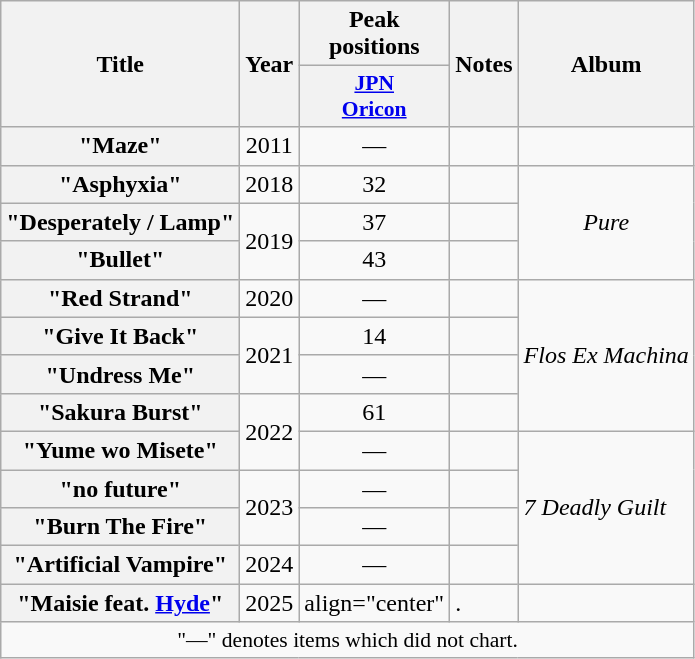<table class="wikitable plainrowheaders">
<tr>
<th scope="col" rowspan="2">Title</th>
<th scope="col" rowspan="2">Year</th>
<th scope="col" colspan="1">Peak positions</th>
<th scope="col" rowspan="2">Notes</th>
<th scope="col" rowspan="2">Album</th>
</tr>
<tr>
<th style="width:4em;font-size:90%" scope="col"><a href='#'>JPN<br>Oricon</a><br></th>
</tr>
<tr>
<th scope="row">"Maze"<br></th>
<td align="center">2011</td>
<td align="center">—</td>
<td></td>
<td></td>
</tr>
<tr>
<th scope="row">"Asphyxia"</th>
<td align="center">2018</td>
<td align="center">32</td>
<td></td>
<td align="center" rowspan="3"><em>Pure</em></td>
</tr>
<tr>
<th scope="row">"Desperately / Lamp"<br></th>
<td align="center" rowspan="2">2019</td>
<td align="center">37</td>
<td></td>
</tr>
<tr>
<th scope="row">"Bullet"</th>
<td align="center">43</td>
<td></td>
</tr>
<tr>
<th scope="row">"Red Strand"</th>
<td align="center" rowspan="1">2020</td>
<td align="center">—</td>
<td></td>
<td rowspan="4"><em>Flos Ex Machina</em></td>
</tr>
<tr>
<th scope="row">"Give It Back"</th>
<td rowspan="2" align="center">2021</td>
<td align="center">14</td>
<td></td>
</tr>
<tr>
<th scope="row">"Undress Me"</th>
<td align="center">—</td>
<td></td>
</tr>
<tr>
<th scope="row">"Sakura Burst"</th>
<td rowspan="2" align="center">2022</td>
<td align="center">61</td>
<td></td>
</tr>
<tr>
<th scope="row">"Yume wo Misete"<br></th>
<td align="center">—</td>
<td></td>
<td rowspan="4"><em>7 Deadly Guilt</em></td>
</tr>
<tr>
<th scope="row">"no future"</th>
<td rowspan="2" align="center">2023</td>
<td align="center">—</td>
<td></td>
</tr>
<tr>
<th scope="row">"Burn The Fire"</th>
<td align="center">—</td>
<td></td>
</tr>
<tr>
<th scope="row">"Artificial Vampire"</th>
<td rowspan="1" align="center">2024</td>
<td align="center">—</td>
<td></td>
</tr>
<tr>
<th scope="row">"Maisie feat. <a href='#'>Hyde</a>"</th>
<td rowspan="1" align="center">2025</td>
<td>align="center" </td>
<td>.</td>
<td></td>
</tr>
<tr>
<td colspan="5" align="center" style="font-size:90%;">"—" denotes items which did not chart.</td>
</tr>
</table>
